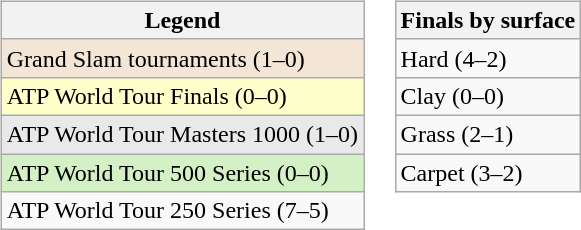<table>
<tr valign=top>
<td><br><table class="wikitable sortable">
<tr>
<th>Legend</th>
</tr>
<tr style="background:#f3e6d7;">
<td>Grand Slam tournaments (1–0)</td>
</tr>
<tr style="background:#ffc;">
<td>ATP World Tour Finals (0–0)</td>
</tr>
<tr style="background:#e9e9e9;">
<td>ATP World Tour Masters 1000 (1–0)</td>
</tr>
<tr style="background:#d4f1c5;">
<td>ATP World Tour 500 Series (0–0)</td>
</tr>
<tr>
<td>ATP World Tour 250 Series (7–5)</td>
</tr>
</table>
</td>
<td><br><table class="wikitable sortable">
<tr>
<th>Finals by surface</th>
</tr>
<tr>
<td>Hard (4–2)</td>
</tr>
<tr>
<td>Clay (0–0)</td>
</tr>
<tr>
<td>Grass (2–1)</td>
</tr>
<tr>
<td>Carpet (3–2)</td>
</tr>
</table>
</td>
</tr>
</table>
